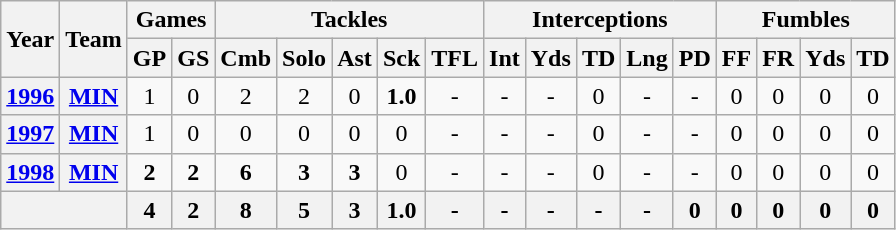<table class="wikitable" style="text-align:center">
<tr>
<th rowspan="2">Year</th>
<th rowspan="2">Team</th>
<th colspan="2">Games</th>
<th colspan="5">Tackles</th>
<th colspan="5">Interceptions</th>
<th colspan="4">Fumbles</th>
</tr>
<tr>
<th>GP</th>
<th>GS</th>
<th>Cmb</th>
<th>Solo</th>
<th>Ast</th>
<th>Sck</th>
<th>TFL</th>
<th>Int</th>
<th>Yds</th>
<th>TD</th>
<th>Lng</th>
<th>PD</th>
<th>FF</th>
<th>FR</th>
<th>Yds</th>
<th>TD</th>
</tr>
<tr>
<th><a href='#'>1996</a></th>
<th><a href='#'>MIN</a></th>
<td>1</td>
<td>0</td>
<td>2</td>
<td>2</td>
<td>0</td>
<td><strong>1.0</strong></td>
<td>-</td>
<td>-</td>
<td>-</td>
<td>0</td>
<td>-</td>
<td>-</td>
<td>0</td>
<td>0</td>
<td>0</td>
<td>0</td>
</tr>
<tr>
<th><a href='#'>1997</a></th>
<th><a href='#'>MIN</a></th>
<td>1</td>
<td>0</td>
<td>0</td>
<td>0</td>
<td>0</td>
<td>0</td>
<td>-</td>
<td>-</td>
<td>-</td>
<td>0</td>
<td>-</td>
<td>-</td>
<td>0</td>
<td>0</td>
<td>0</td>
<td>0</td>
</tr>
<tr>
<th><a href='#'>1998</a></th>
<th><a href='#'>MIN</a></th>
<td><strong>2</strong></td>
<td><strong>2</strong></td>
<td><strong>6</strong></td>
<td><strong>3</strong></td>
<td><strong>3</strong></td>
<td>0</td>
<td>-</td>
<td>-</td>
<td>-</td>
<td>0</td>
<td>-</td>
<td>-</td>
<td>0</td>
<td>0</td>
<td>0</td>
<td>0</td>
</tr>
<tr>
<th colspan="2"></th>
<th>4</th>
<th>2</th>
<th>8</th>
<th>5</th>
<th>3</th>
<th>1.0</th>
<th>-</th>
<th>-</th>
<th>-</th>
<th>-</th>
<th>-</th>
<th>0</th>
<th>0</th>
<th>0</th>
<th>0</th>
<th>0</th>
</tr>
</table>
